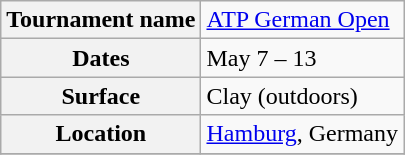<table class="wikitable">
<tr>
<th>Tournament name</th>
<td><a href='#'>ATP German Open</a></td>
</tr>
<tr>
<th>Dates</th>
<td>May 7 – 13</td>
</tr>
<tr>
<th>Surface</th>
<td>Clay (outdoors)</td>
</tr>
<tr>
<th>Location</th>
<td><a href='#'>Hamburg</a>, Germany</td>
</tr>
<tr>
</tr>
</table>
